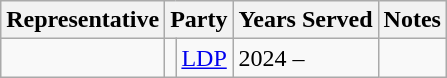<table class="wikitable">
<tr>
<th>Representative</th>
<th colspan="2">Party</th>
<th>Years Served</th>
<th>Notes</th>
</tr>
<tr>
<td></td>
<td bgcolor=></td>
<td><a href='#'>LDP</a></td>
<td>2024 –</td>
<td></td>
</tr>
</table>
